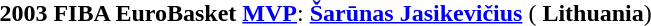<table width=95%>
<tr align=center>
<td><strong>2003 FIBA EuroBasket <a href='#'>MVP</a></strong>: <strong><a href='#'>Šarūnas Jasikevičius</a></strong> ( <strong>Lithuania</strong>)</td>
</tr>
</table>
